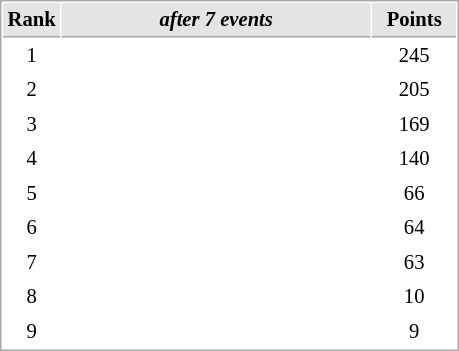<table cellspacing="1" cellpadding="3" style="border:1px solid #AAAAAA;font-size:86%">
<tr style="background-color: #E4E4E4;">
<th style="border-bottom:1px solid #AAAAAA" width=10>Rank</th>
<th style="border-bottom:1px solid #AAAAAA" width=200><em>after 7 events</em></th>
<th style="border-bottom:1px solid #AAAAAA" width=50>Points</th>
</tr>
<tr>
<td align=center>1</td>
<td></td>
<td align=center>245</td>
</tr>
<tr>
<td align=center>2</td>
<td></td>
<td align=center>205</td>
</tr>
<tr>
<td align=center>3</td>
<td></td>
<td align=center>169</td>
</tr>
<tr>
<td align=center>4</td>
<td></td>
<td align=center>140</td>
</tr>
<tr>
<td align=center>5</td>
<td></td>
<td align=center>66</td>
</tr>
<tr>
<td align=center>6</td>
<td></td>
<td align=center>64</td>
</tr>
<tr>
<td align=center>7</td>
<td></td>
<td align=center>63</td>
</tr>
<tr>
<td align=center>8</td>
<td></td>
<td align=center>10</td>
</tr>
<tr>
<td align=center>9</td>
<td></td>
<td align=center>9</td>
</tr>
</table>
